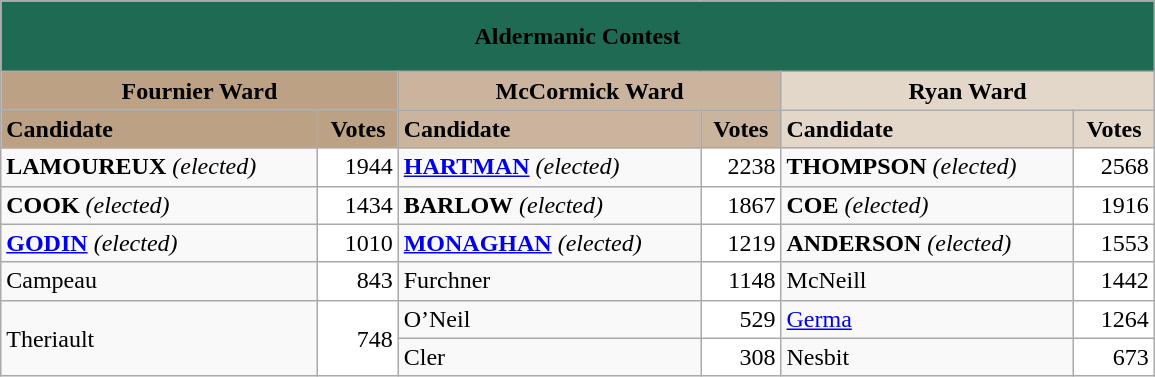<table class="wikitable" border="1" width="770">
<tr>
<td style= "text-align:center; height: 40px;" colspan="6" bgcolor= 1f6a53><span><strong>Aldermanic  Contest</strong></span></td>
</tr>
<tr>
<td style= "text-align:center;" colspan="2" bgcolor= BDA185><strong>Fournier Ward</strong></td>
<td style= "text-align:center;" colspan="2" bgcolor= CAB49E><strong>McCormick Ward</strong></td>
<td style= "text-align:center;" colspan="2" bgcolor= E3D7CA><strong>Ryan Ward</strong></td>
</tr>
<tr>
<td bgcolor= BDA185><strong>Candidate</strong></td>
<td style="text-align:center;" bgcolor= BDA185><strong>Votes</strong></td>
<td bgcolor= CAB49E><strong>Candidate</strong></td>
<td style="text-align:center;" bgcolor= CAB49E><strong>Votes</strong></td>
<td bgcolor= E3D7CA><strong>Candidate</strong></td>
<td style="text-align:center;" bgcolor= E3D7CA><strong>Votes</strong></td>
</tr>
<tr>
<td><strong>LAMOUREUX</strong> <em>(elected)</em></td>
<td style="text-align:right;" bgcolor= white>1944</td>
<td><strong><a href='#'>HARTMAN</a></strong> <em>(elected)</em></td>
<td style="text-align:right;" bgcolor= white>2238</td>
<td><strong>THOMPSON</strong> <em>(elected)</em></td>
<td style="text-align:right;" bgcolor= white>2568</td>
</tr>
<tr>
<td><strong>COOK</strong> <em>(elected)</em></td>
<td style="text-align:right;" bgcolor= white>1434</td>
<td><strong>BARLOW</strong>  <em>(elected)</em></td>
<td style="text-align:right;" bgcolor= white>1867</td>
<td><strong>COE</strong> <em>(elected)</em></td>
<td style="text-align:right;" bgcolor= white>1916</td>
</tr>
<tr>
<td><strong><a href='#'>GODIN</a></strong> <em>(elected)</em></td>
<td style="text-align:right;" bgcolor= white>1010</td>
<td><strong><a href='#'>MONAGHAN</a></strong> <em>(elected)</em></td>
<td style="text-align:right;" bgcolor= white>1219</td>
<td><strong>ANDERSON</strong>  <em>(elected)</em></td>
<td style="text-align:right;" bgcolor= white>1553</td>
</tr>
<tr>
<td>Campeau</td>
<td style="text-align:right;" bgcolor= white>843</td>
<td>Furchner</td>
<td style="text-align:right;" bgcolor= white>1148</td>
<td>McNeill</td>
<td style="text-align:right;" bgcolor= white>1442</td>
</tr>
<tr>
<td style="text-align:left;" rowspan="2">Theriault</td>
<td style="text-align:right;" rowspan="2" bgcolor= white>748</td>
<td>O’Neil</td>
<td style="text-align:right;" bgcolor= white>529</td>
<td><a href='#'>Germa</a></td>
<td style="text-align:right;" bgcolor= white>1264</td>
</tr>
<tr>
<td>Cler</td>
<td style="text-align:right;" bgcolor= white>308</td>
<td>Nesbit</td>
<td style="text-align:right;" bgcolor= white>673</td>
</tr>
</table>
